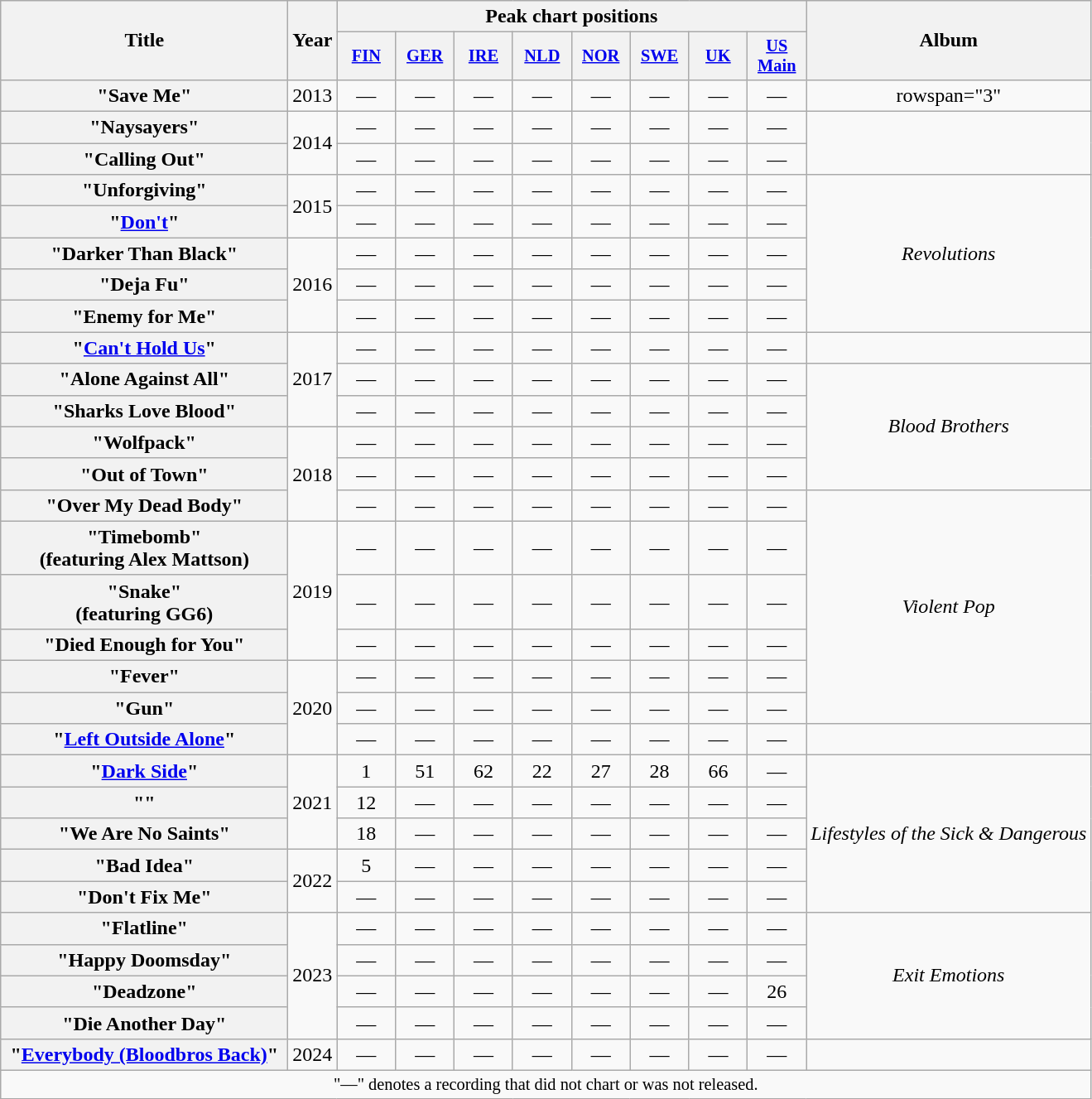<table class="wikitable plainrowheaders" style="text-align:center;">
<tr>
<th scope="col" rowspan="2" style="width:14em;">Title</th>
<th scope="col" rowspan="2" style="width:1em;">Year</th>
<th scope="col" colspan="8">Peak chart positions</th>
<th scope="col" rowspan="2">Album</th>
</tr>
<tr>
<th scope="col" style="width:3em;font-size:85%;"><a href='#'>FIN</a><br></th>
<th scope="col" style="width:3em;font-size:85%;"><a href='#'>GER</a><br></th>
<th scope="col" style="width:3em;font-size:85%;"><a href='#'>IRE</a><br></th>
<th scope="col" style="width:3em;font-size:85%;"><a href='#'>NLD</a><br></th>
<th scope="col" style="width:3em;font-size:85%;"><a href='#'>NOR</a><br></th>
<th scope="col" style="width:3em;font-size:85%;"><a href='#'>SWE</a><br></th>
<th scope="col" style="width:3em;font-size:85%;"><a href='#'>UK</a><br></th>
<th scope="col" style="width:3em;font-size:85%;"><a href='#'>US Main</a><br></th>
</tr>
<tr>
<th scope="row">"Save Me"</th>
<td>2013</td>
<td>—</td>
<td>—</td>
<td>—</td>
<td>—</td>
<td>—</td>
<td>—</td>
<td>—</td>
<td>—</td>
<td>rowspan="3" </td>
</tr>
<tr>
<th scope="row">"Naysayers"</th>
<td rowspan="2">2014</td>
<td>—</td>
<td>—</td>
<td>—</td>
<td>—</td>
<td>—</td>
<td>—</td>
<td>—</td>
<td>—</td>
</tr>
<tr>
<th scope="row">"Calling Out"</th>
<td>—</td>
<td>—</td>
<td>—</td>
<td>—</td>
<td>—</td>
<td>—</td>
<td>—</td>
<td>—</td>
</tr>
<tr>
<th scope="row">"Unforgiving"</th>
<td rowspan="2">2015</td>
<td>—</td>
<td>—</td>
<td>—</td>
<td>—</td>
<td>—</td>
<td>—</td>
<td>—</td>
<td>—</td>
<td rowspan="5"><em>Revolutions</em></td>
</tr>
<tr>
<th scope="row">"<a href='#'>Don't</a>"</th>
<td>—</td>
<td>—</td>
<td>—</td>
<td>—</td>
<td>—</td>
<td>—</td>
<td>—</td>
<td>—</td>
</tr>
<tr>
<th scope="row">"Darker Than Black"</th>
<td rowspan="3">2016</td>
<td>—</td>
<td>—</td>
<td>—</td>
<td>—</td>
<td>—</td>
<td>—</td>
<td>—</td>
<td>—</td>
</tr>
<tr>
<th scope="row">"Deja Fu"</th>
<td>—</td>
<td>—</td>
<td>—</td>
<td>—</td>
<td>—</td>
<td>—</td>
<td>—</td>
<td>—</td>
</tr>
<tr>
<th scope="row">"Enemy for Me"</th>
<td>—</td>
<td>—</td>
<td>—</td>
<td>—</td>
<td>—</td>
<td>—</td>
<td>—</td>
<td>—</td>
</tr>
<tr>
<th scope="row">"<a href='#'>Can't Hold Us</a>"</th>
<td rowspan="3">2017</td>
<td>—</td>
<td>—</td>
<td>—</td>
<td>—</td>
<td>—</td>
<td>—</td>
<td>—</td>
<td>—</td>
<td></td>
</tr>
<tr>
<th scope="row">"Alone Against All"</th>
<td>—</td>
<td>—</td>
<td>—</td>
<td>—</td>
<td>—</td>
<td>—</td>
<td>—</td>
<td>—</td>
<td rowspan="4"><em>Blood Brothers</em></td>
</tr>
<tr>
<th scope="row">"Sharks Love Blood"</th>
<td>—</td>
<td>—</td>
<td>—</td>
<td>—</td>
<td>—</td>
<td>—</td>
<td>—</td>
<td>—</td>
</tr>
<tr>
<th scope="row">"Wolfpack"</th>
<td rowspan="3">2018</td>
<td>—</td>
<td>—</td>
<td>—</td>
<td>—</td>
<td>—</td>
<td>—</td>
<td>—</td>
<td>—</td>
</tr>
<tr>
<th scope="row">"Out of Town"</th>
<td>—</td>
<td>—</td>
<td>—</td>
<td>—</td>
<td>—</td>
<td>—</td>
<td>—</td>
<td>—</td>
</tr>
<tr>
<th scope="row">"Over My Dead Body"</th>
<td>—</td>
<td>—</td>
<td>—</td>
<td>—</td>
<td>—</td>
<td>—</td>
<td>—</td>
<td>—</td>
<td rowspan="6"><em>Violent Pop</em></td>
</tr>
<tr>
<th scope="row">"Timebomb"<br><span>(featuring Alex Mattson)</span></th>
<td rowspan="3">2019</td>
<td>—</td>
<td>—</td>
<td>—</td>
<td>—</td>
<td>—</td>
<td>—</td>
<td>—</td>
<td>—</td>
</tr>
<tr>
<th scope="row">"Snake"<br><span>(featuring GG6)</span></th>
<td>—</td>
<td>—</td>
<td>—</td>
<td>—</td>
<td>—</td>
<td>—</td>
<td>—</td>
<td>—</td>
</tr>
<tr>
<th scope="row">"Died Enough for You"</th>
<td>—</td>
<td>—</td>
<td>—</td>
<td>—</td>
<td>—</td>
<td>—</td>
<td>—</td>
<td>—</td>
</tr>
<tr>
<th scope="row">"Fever" </th>
<td rowspan="3">2020</td>
<td>—</td>
<td>—</td>
<td>—</td>
<td>—</td>
<td>—</td>
<td>—</td>
<td>—</td>
<td>—</td>
</tr>
<tr>
<th scope="row">"Gun"</th>
<td>—</td>
<td>—</td>
<td>—</td>
<td>—</td>
<td>—</td>
<td>—</td>
<td>—</td>
<td>—</td>
</tr>
<tr>
<th scope="row">"<a href='#'>Left Outside Alone</a>"</th>
<td>—</td>
<td>—</td>
<td>—</td>
<td>—</td>
<td>—</td>
<td>—</td>
<td>—</td>
<td>—</td>
<td></td>
</tr>
<tr>
<th scope="row">"<a href='#'>Dark Side</a>"</th>
<td rowspan="3">2021</td>
<td>1</td>
<td>51</td>
<td>62</td>
<td>22</td>
<td>27</td>
<td>28</td>
<td>66</td>
<td>—</td>
<td rowspan="5"><em>Lifestyles of the Sick & Dangerous</em></td>
</tr>
<tr>
<th scope="row">""</th>
<td>12</td>
<td>—</td>
<td>—</td>
<td>—</td>
<td>—</td>
<td>—</td>
<td>—</td>
<td>—</td>
</tr>
<tr>
<th scope="row">"We Are No Saints"</th>
<td>18</td>
<td>—</td>
<td>—</td>
<td>—</td>
<td>—</td>
<td>—</td>
<td>—</td>
<td>—</td>
</tr>
<tr>
<th scope="row">"Bad Idea"</th>
<td rowspan="2">2022</td>
<td>5</td>
<td>—</td>
<td>—</td>
<td>—</td>
<td>—</td>
<td>—</td>
<td>—</td>
<td>—</td>
</tr>
<tr>
<th scope="row">"Don't Fix Me"</th>
<td>—</td>
<td>—</td>
<td>—</td>
<td>—</td>
<td>—</td>
<td>—</td>
<td>—</td>
<td>—</td>
</tr>
<tr>
<th scope="row">"Flatline"</th>
<td rowspan="4">2023</td>
<td>—</td>
<td>—</td>
<td>—</td>
<td>—</td>
<td>—</td>
<td>—</td>
<td>—</td>
<td>—</td>
<td rowspan="4"><em>Exit Emotions</em></td>
</tr>
<tr>
<th scope="row">"Happy Doomsday"</th>
<td>—</td>
<td>—</td>
<td>—</td>
<td>—</td>
<td>—</td>
<td>—</td>
<td>—</td>
<td>—</td>
</tr>
<tr>
<th scope="row">"Deadzone"</th>
<td>—</td>
<td>—</td>
<td>—</td>
<td>—</td>
<td>—</td>
<td>—</td>
<td>—</td>
<td>26</td>
</tr>
<tr>
<th scope="row">"Die Another Day"</th>
<td>—</td>
<td>—</td>
<td>—</td>
<td>—</td>
<td>—</td>
<td>—</td>
<td>—</td>
<td>—</td>
</tr>
<tr>
<th scope="row">"<a href='#'>Everybody (Bloodbros Back)</a>"</th>
<td>2024</td>
<td>—</td>
<td>—</td>
<td>—</td>
<td>—</td>
<td>—</td>
<td>—</td>
<td>—</td>
<td>—</td>
<td></td>
</tr>
<tr>
<td style="font-size:85%;" colspan="22">"—" denotes a recording that did not chart or was not released.</td>
</tr>
</table>
